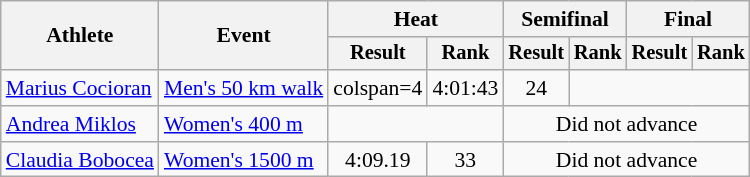<table class="wikitable" style="font-size:90%">
<tr>
<th rowspan="2">Athlete</th>
<th rowspan="2">Event</th>
<th colspan="2">Heat</th>
<th colspan="2">Semifinal</th>
<th colspan="2">Final</th>
</tr>
<tr style="font-size:95%">
<th>Result</th>
<th>Rank</th>
<th>Result</th>
<th>Rank</th>
<th>Result</th>
<th>Rank</th>
</tr>
<tr align=center>
<td align=left><a href='#'>Marius Cocioran</a></td>
<td align=left><a href='#'>Men's 50 km walk</a></td>
<td>colspan=4 </td>
<td>4:01:43</td>
<td>24</td>
</tr>
<tr align=center>
<td align=left><a href='#'>Andrea Miklos</a></td>
<td align=left><a href='#'>Women's 400 m</a></td>
<td colspan=2></td>
<td colspan=4>Did not advance</td>
</tr>
<tr align=center>
<td align=left><a href='#'>Claudia Bobocea</a></td>
<td align=left><a href='#'>Women's 1500 m</a></td>
<td>4:09.19</td>
<td>33</td>
<td colspan=4>Did not advance</td>
</tr>
</table>
